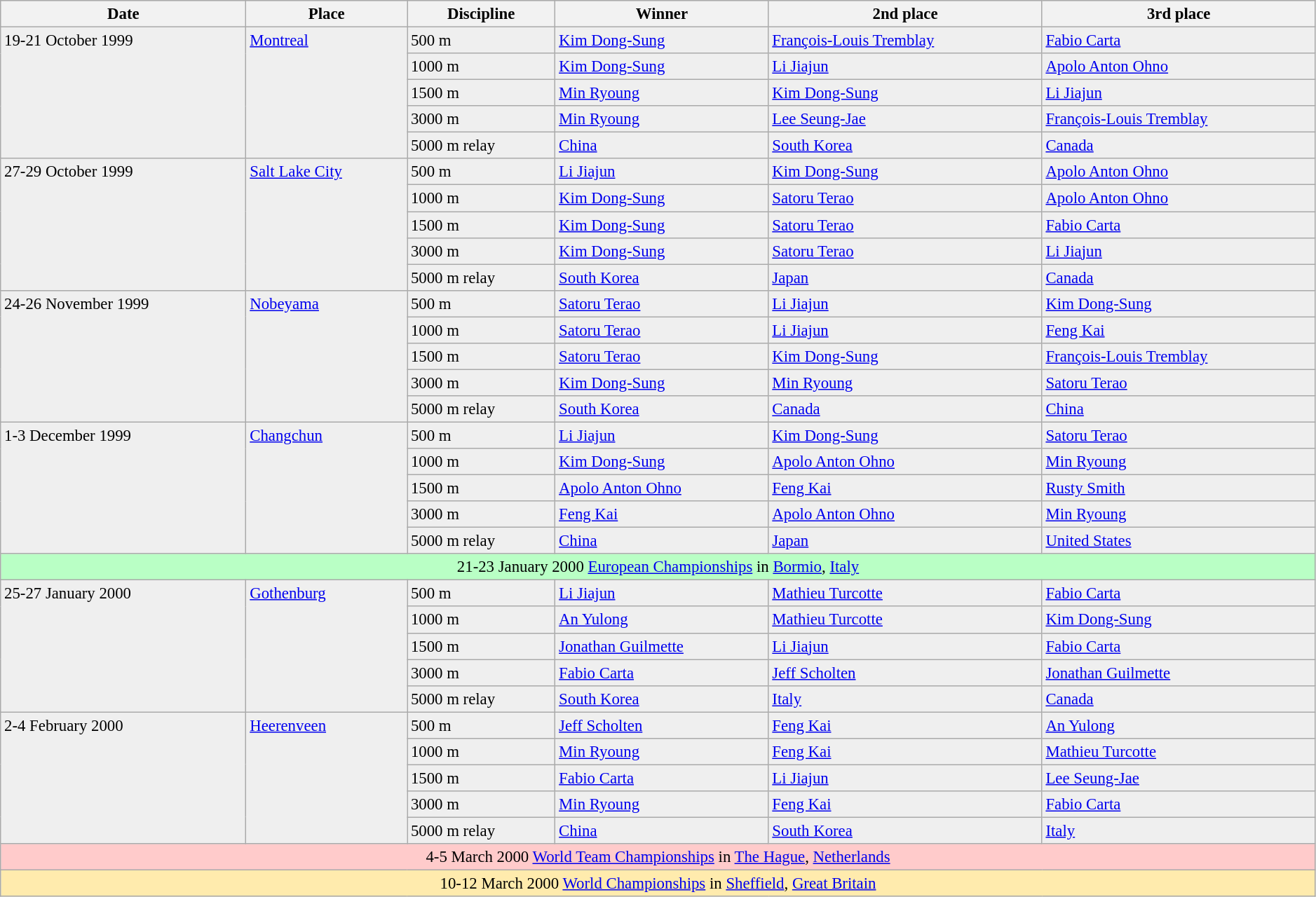<table class="wikitable" style="font-size:95%; margin-top:0em;" width="99%">
<tr align="left" style="background:#DCDCDC;">
<th>Date</th>
<th>Place</th>
<th>Discipline</th>
<th>Winner</th>
<th>2nd place</th>
<th>3rd place</th>
</tr>
<tr bgcolor="#efefef">
<td rowspan="5" valign="top">19-21 October 1999</td>
<td rowspan="5" valign="top"> <a href='#'>Montreal</a></td>
<td>500 m</td>
<td> <a href='#'>Kim Dong-Sung</a></td>
<td> <a href='#'>François-Louis Tremblay</a></td>
<td> <a href='#'>Fabio Carta</a></td>
</tr>
<tr bgcolor="#efefef">
<td>1000 m</td>
<td> <a href='#'>Kim Dong-Sung</a></td>
<td> <a href='#'>Li Jiajun</a></td>
<td> <a href='#'>Apolo Anton Ohno</a></td>
</tr>
<tr bgcolor="#efefef">
<td>1500 m</td>
<td> <a href='#'>Min Ryoung</a></td>
<td> <a href='#'>Kim Dong-Sung</a></td>
<td> <a href='#'>Li Jiajun</a></td>
</tr>
<tr bgcolor="#efefef">
<td>3000 m</td>
<td> <a href='#'>Min Ryoung</a></td>
<td> <a href='#'>Lee Seung-Jae</a></td>
<td> <a href='#'>François-Louis Tremblay</a></td>
</tr>
<tr bgcolor="#efefef">
<td>5000 m relay</td>
<td> <a href='#'>China</a></td>
<td> <a href='#'>South Korea</a></td>
<td> <a href='#'>Canada</a></td>
</tr>
<tr bgcolor="#efefef">
<td rowspan="5" valign="top">27-29 October 1999</td>
<td rowspan="5" valign="top"> <a href='#'>Salt Lake City</a></td>
<td>500 m</td>
<td> <a href='#'>Li Jiajun</a></td>
<td> <a href='#'>Kim Dong-Sung</a></td>
<td> <a href='#'>Apolo Anton Ohno</a></td>
</tr>
<tr bgcolor="#efefef">
<td>1000 m</td>
<td> <a href='#'>Kim Dong-Sung</a></td>
<td> <a href='#'>Satoru Terao</a></td>
<td> <a href='#'>Apolo Anton Ohno</a></td>
</tr>
<tr bgcolor="#efefef">
<td>1500 m</td>
<td> <a href='#'>Kim Dong-Sung</a></td>
<td> <a href='#'>Satoru Terao</a></td>
<td> <a href='#'>Fabio Carta</a></td>
</tr>
<tr bgcolor="#efefef">
<td>3000 m</td>
<td> <a href='#'>Kim Dong-Sung</a></td>
<td> <a href='#'>Satoru Terao</a></td>
<td> <a href='#'>Li Jiajun</a></td>
</tr>
<tr bgcolor="#efefef">
<td>5000 m relay</td>
<td> <a href='#'>South Korea</a></td>
<td> <a href='#'>Japan</a></td>
<td> <a href='#'>Canada</a></td>
</tr>
<tr bgcolor="#efefef">
<td rowspan="5" valign="top">24-26 November 1999</td>
<td rowspan="5" valign="top"> <a href='#'>Nobeyama</a></td>
<td>500 m</td>
<td> <a href='#'>Satoru Terao</a></td>
<td> <a href='#'>Li Jiajun</a></td>
<td> <a href='#'>Kim Dong-Sung</a></td>
</tr>
<tr bgcolor="#efefef">
<td>1000 m</td>
<td> <a href='#'>Satoru Terao</a></td>
<td> <a href='#'>Li Jiajun</a></td>
<td> <a href='#'>Feng Kai</a></td>
</tr>
<tr bgcolor="#efefef">
<td>1500 m</td>
<td> <a href='#'>Satoru Terao</a></td>
<td> <a href='#'>Kim Dong-Sung</a></td>
<td> <a href='#'>François-Louis Tremblay</a></td>
</tr>
<tr bgcolor="#efefef">
<td>3000 m</td>
<td> <a href='#'>Kim Dong-Sung</a></td>
<td> <a href='#'>Min Ryoung</a></td>
<td> <a href='#'>Satoru Terao</a></td>
</tr>
<tr bgcolor="#efefef">
<td>5000 m relay</td>
<td> <a href='#'>South Korea</a></td>
<td> <a href='#'>Canada</a></td>
<td> <a href='#'>China</a></td>
</tr>
<tr bgcolor="#efefef">
<td rowspan="5" valign="top">1-3 December 1999</td>
<td rowspan="5" valign="top"> <a href='#'>Changchun</a></td>
<td>500 m</td>
<td> <a href='#'>Li Jiajun</a></td>
<td> <a href='#'>Kim Dong-Sung</a></td>
<td> <a href='#'>Satoru Terao</a></td>
</tr>
<tr bgcolor="#efefef">
<td>1000 m</td>
<td> <a href='#'>Kim Dong-Sung</a></td>
<td> <a href='#'>Apolo Anton Ohno</a></td>
<td> <a href='#'>Min Ryoung</a></td>
</tr>
<tr bgcolor="#efefef">
<td>1500 m</td>
<td> <a href='#'>Apolo Anton Ohno</a></td>
<td> <a href='#'>Feng Kai</a></td>
<td> <a href='#'>Rusty Smith</a></td>
</tr>
<tr bgcolor="#efefef">
<td>3000 m</td>
<td> <a href='#'>Feng Kai</a></td>
<td> <a href='#'>Apolo Anton Ohno</a></td>
<td> <a href='#'>Min Ryoung</a></td>
</tr>
<tr bgcolor="#efefef">
<td>5000 m relay</td>
<td> <a href='#'>China</a></td>
<td> <a href='#'>Japan</a></td>
<td> <a href='#'>United States</a></td>
</tr>
<tr style="background:#B9FFC5">
<td colspan="6" align="center">21-23 January 2000 <a href='#'>European Championships</a> in  <a href='#'>Bormio</a>, <a href='#'>Italy</a></td>
</tr>
<tr bgcolor="#efefef">
<td rowspan="5" valign="top">25-27 January 2000</td>
<td rowspan="5" valign="top"> <a href='#'>Gothenburg</a></td>
<td>500 m</td>
<td> <a href='#'>Li Jiajun</a></td>
<td> <a href='#'>Mathieu Turcotte</a></td>
<td> <a href='#'>Fabio Carta</a></td>
</tr>
<tr bgcolor="#efefef">
<td>1000 m</td>
<td> <a href='#'>An Yulong</a></td>
<td> <a href='#'>Mathieu Turcotte</a></td>
<td> <a href='#'>Kim Dong-Sung</a></td>
</tr>
<tr bgcolor="#efefef">
<td>1500 m</td>
<td> <a href='#'>Jonathan Guilmette</a></td>
<td> <a href='#'>Li Jiajun</a></td>
<td> <a href='#'>Fabio Carta</a></td>
</tr>
<tr bgcolor="#efefef">
<td>3000 m</td>
<td> <a href='#'>Fabio Carta</a></td>
<td> <a href='#'>Jeff Scholten</a></td>
<td> <a href='#'>Jonathan Guilmette</a></td>
</tr>
<tr bgcolor="#efefef">
<td>5000 m relay</td>
<td> <a href='#'>South Korea</a></td>
<td> <a href='#'>Italy</a></td>
<td> <a href='#'>Canada</a></td>
</tr>
<tr bgcolor="#efefef">
<td rowspan="5" valign="top">2-4 February 2000</td>
<td rowspan="5" valign="top"> <a href='#'>Heerenveen</a></td>
<td>500 m</td>
<td> <a href='#'>Jeff Scholten</a></td>
<td> <a href='#'>Feng Kai</a></td>
<td> <a href='#'>An Yulong</a></td>
</tr>
<tr bgcolor="#efefef">
<td>1000 m</td>
<td> <a href='#'>Min Ryoung</a></td>
<td> <a href='#'>Feng Kai</a></td>
<td> <a href='#'>Mathieu Turcotte</a></td>
</tr>
<tr bgcolor="#efefef">
<td>1500 m</td>
<td> <a href='#'>Fabio Carta</a></td>
<td> <a href='#'>Li Jiajun</a></td>
<td> <a href='#'>Lee Seung-Jae</a></td>
</tr>
<tr bgcolor="#efefef">
<td>3000 m</td>
<td> <a href='#'>Min Ryoung</a></td>
<td> <a href='#'>Feng Kai</a></td>
<td> <a href='#'>Fabio Carta</a></td>
</tr>
<tr bgcolor="#efefef">
<td>5000 m relay</td>
<td> <a href='#'>China</a></td>
<td> <a href='#'>South Korea</a></td>
<td> <a href='#'>Italy</a></td>
</tr>
<tr style="background:#FFCBCB">
<td colspan="6" align="center">4-5 March 2000 <a href='#'>World Team Championships</a> in  <a href='#'>The Hague</a>, <a href='#'>Netherlands</a></td>
</tr>
<tr style="background:#FFEBAD">
<td colspan="6" align="center">10-12 March 2000 <a href='#'>World Championships</a> in  <a href='#'>Sheffield</a>, <a href='#'>Great Britain</a></td>
</tr>
</table>
